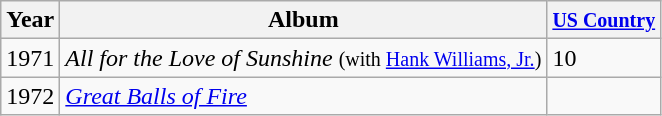<table class="wikitable">
<tr>
<th>Year</th>
<th>Album</th>
<th><small><a href='#'>US Country</a></small></th>
</tr>
<tr>
<td>1971</td>
<td><em>All for the Love of Sunshine</em> <small>(with <a href='#'>Hank Williams, Jr.</a>)</small></td>
<td>10</td>
</tr>
<tr>
<td>1972</td>
<td><a href='#'><em>Great Balls of Fire</em></a></td>
<td></td>
</tr>
</table>
